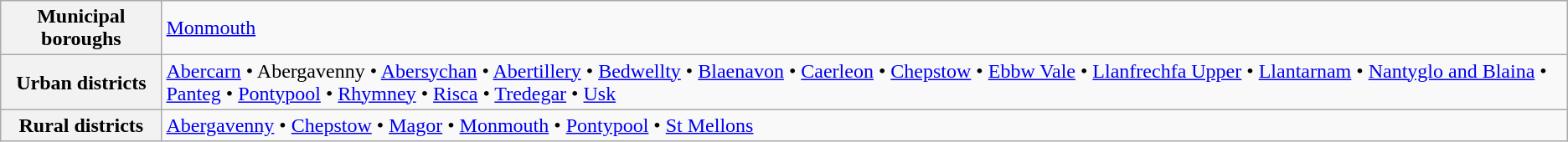<table class="wikitable">
<tr>
<th>Municipal boroughs</th>
<td><a href='#'>Monmouth</a></td>
</tr>
<tr>
<th>Urban districts</th>
<td><a href='#'>Abercarn</a> • Abergavenny • <a href='#'>Abersychan</a> • <a href='#'>Abertillery</a> • <a href='#'>Bedwellty</a> • <a href='#'>Blaenavon</a> • <a href='#'>Caerleon</a> • <a href='#'>Chepstow</a> • <a href='#'>Ebbw Vale</a> • <a href='#'>Llanfrechfa Upper</a> • <a href='#'>Llantarnam</a> • <a href='#'>Nantyglo and Blaina</a> • <a href='#'>Panteg</a> • <a href='#'>Pontypool</a> • <a href='#'>Rhymney</a> • <a href='#'>Risca</a> • <a href='#'>Tredegar</a> • <a href='#'>Usk</a></td>
</tr>
<tr>
<th>Rural districts</th>
<td><a href='#'>Abergavenny</a> • <a href='#'>Chepstow</a> • <a href='#'>Magor</a> • <a href='#'>Monmouth</a> • <a href='#'>Pontypool</a> • <a href='#'>St Mellons</a></td>
</tr>
</table>
